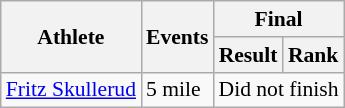<table class=wikitable style="font-size:90%">
<tr>
<th rowspan="2">Athlete</th>
<th rowspan="2">Events</th>
<th colspan="2">Final</th>
</tr>
<tr>
<th>Result</th>
<th>Rank</th>
</tr>
<tr>
<td><a href='#'>Fritz Skullerud</a></td>
<td>5 mile</td>
<td align="center" colspan=2>Did not finish</td>
</tr>
</table>
